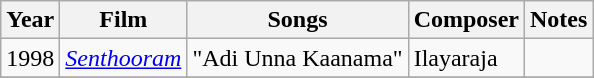<table class="wikitable sortable ">
<tr>
<th scope="col">Year</th>
<th scope="col">Film</th>
<th scope="col">Songs</th>
<th scope="col">Composer</th>
<th scope="col">Notes</th>
</tr>
<tr>
<td>1998</td>
<td><em><a href='#'>Senthooram</a></em></td>
<td>"Adi Unna Kaanama"</td>
<td>Ilayaraja</td>
<td></td>
</tr>
<tr>
</tr>
</table>
